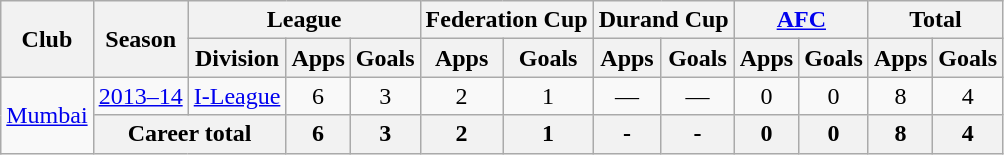<table class="wikitable" style="text-align: center;">
<tr>
<th rowspan="2">Club</th>
<th rowspan="2">Season</th>
<th colspan="3">League</th>
<th colspan="2">Federation Cup</th>
<th colspan="2">Durand Cup</th>
<th colspan="2"><a href='#'>AFC</a></th>
<th colspan="2">Total</th>
</tr>
<tr>
<th>Division</th>
<th>Apps</th>
<th>Goals</th>
<th>Apps</th>
<th>Goals</th>
<th>Apps</th>
<th>Goals</th>
<th>Apps</th>
<th>Goals</th>
<th>Apps</th>
<th>Goals</th>
</tr>
<tr>
<td rowspan="2"><a href='#'>Mumbai</a></td>
<td><a href='#'>2013–14</a></td>
<td><a href='#'>I-League</a></td>
<td>6</td>
<td>3</td>
<td>2</td>
<td>1</td>
<td>—</td>
<td>—</td>
<td>0</td>
<td>0</td>
<td>8</td>
<td>4</td>
</tr>
<tr>
<th colspan="2">Career total</th>
<th>6</th>
<th>3</th>
<th>2</th>
<th>1</th>
<th>-</th>
<th>-</th>
<th>0</th>
<th>0</th>
<th>8</th>
<th>4</th>
</tr>
</table>
